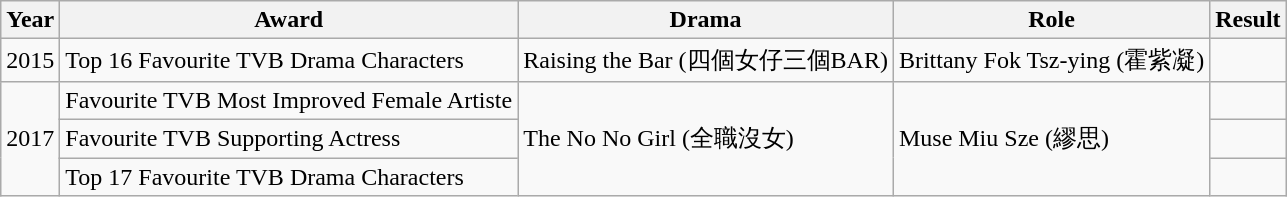<table class="wikitable">
<tr>
<th>Year</th>
<th>Award</th>
<th>Drama</th>
<th>Role</th>
<th>Result</th>
</tr>
<tr>
<td>2015</td>
<td>Top 16 Favourite TVB Drama Characters</td>
<td>Raising the Bar (四個女仔三個BAR)</td>
<td>Brittany Fok Tsz-ying (霍紫凝)</td>
<td></td>
</tr>
<tr>
<td rowspan="3">2017</td>
<td>Favourite TVB Most Improved Female Artiste</td>
<td rowspan="3">The No No Girl (全職沒女)</td>
<td rowspan="3">Muse Miu Sze (繆思)</td>
<td></td>
</tr>
<tr>
<td>Favourite TVB Supporting Actress</td>
<td></td>
</tr>
<tr>
<td>Top 17 Favourite TVB Drama Characters</td>
<td></td>
</tr>
</table>
